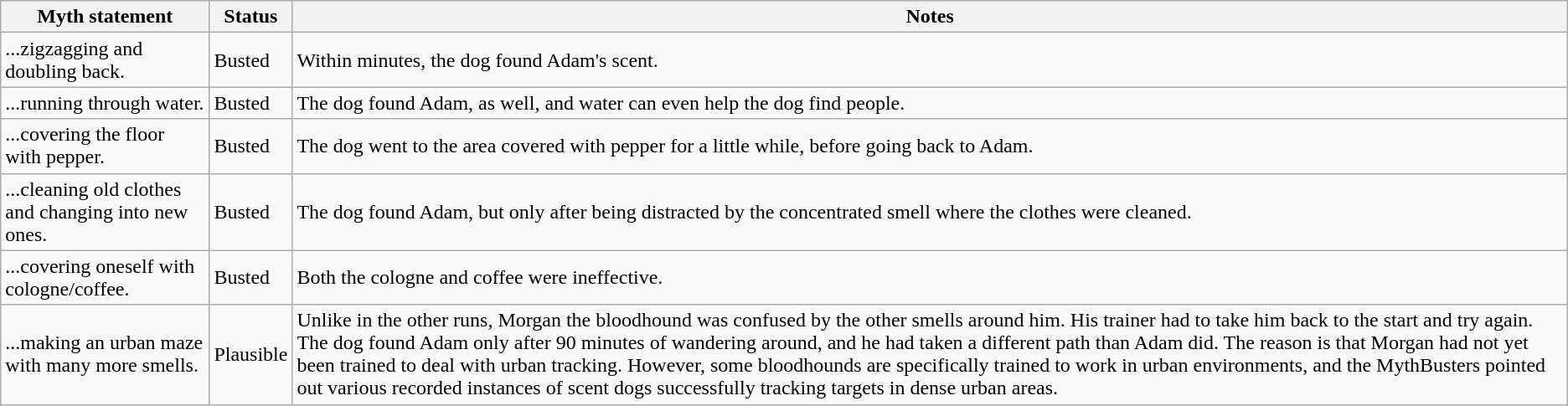<table class="wikitable plainrowheaders">
<tr>
<th>Myth statement</th>
<th>Status</th>
<th>Notes</th>
</tr>
<tr>
<td>...zigzagging and doubling back.</td>
<td><span>Busted</span></td>
<td>Within minutes, the dog found Adam's scent.</td>
</tr>
<tr>
<td>...running through water.</td>
<td><span>Busted</span></td>
<td>The dog found Adam, as well, and water can even help the dog find people.</td>
</tr>
<tr>
<td>...covering the floor with pepper.</td>
<td><span>Busted</span></td>
<td>The dog went to the area covered with pepper for a little while, before going back to Adam.</td>
</tr>
<tr>
<td>...cleaning old clothes and changing into new ones.</td>
<td><span>Busted</span></td>
<td>The dog found Adam, but only after being distracted by the concentrated smell where the clothes were cleaned.</td>
</tr>
<tr>
<td>...covering oneself with cologne/coffee.</td>
<td><span>Busted</span></td>
<td>Both the cologne and coffee were ineffective.</td>
</tr>
<tr>
<td>...making an urban maze with many more smells.</td>
<td><span>Plausible</span></td>
<td>Unlike in the other runs, Morgan the bloodhound was confused by the other smells around him. His trainer had to take him back to the start and try again. The dog found Adam only after 90 minutes of wandering around, and he had taken a different path than Adam did. The reason is that Morgan had not yet been trained to deal with urban tracking. However, some bloodhounds are specifically trained to work in urban environments, and the MythBusters pointed out various recorded instances of scent dogs successfully tracking targets in dense urban areas.</td>
</tr>
</table>
